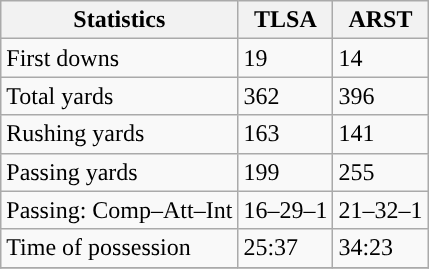<table class="wikitable" style="float: left;">
<tr>
<th>Statistics</th>
<th>TLSA</th>
<th>ARST</th>
</tr>
<tr>
<td>First downs</td>
<td>19</td>
<td>14</td>
</tr>
<tr>
<td>Total yards</td>
<td>362</td>
<td>396</td>
</tr>
<tr>
<td>Rushing yards</td>
<td>163</td>
<td>141</td>
</tr>
<tr>
<td>Passing yards</td>
<td>199</td>
<td>255</td>
</tr>
<tr>
<td>Passing: Comp–Att–Int</td>
<td>16–29–1</td>
<td>21–32–1</td>
</tr>
<tr>
<td>Time of possession</td>
<td>25:37</td>
<td>34:23</td>
</tr>
<tr>
</tr>
</table>
